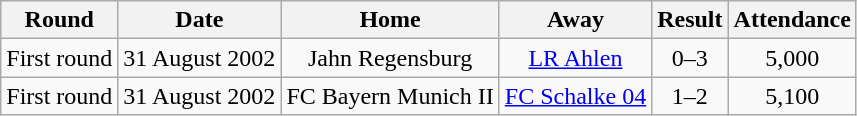<table class="wikitable">
<tr>
<th>Round</th>
<th>Date</th>
<th>Home</th>
<th>Away</th>
<th>Result</th>
<th>Attendance</th>
</tr>
<tr align="center">
<td>First round</td>
<td>31 August 2002</td>
<td>Jahn Regensburg</td>
<td><a href='#'>LR Ahlen</a></td>
<td>0–3</td>
<td>5,000</td>
</tr>
<tr align="center">
<td>First round</td>
<td>31 August 2002</td>
<td>FC Bayern Munich II</td>
<td><a href='#'>FC Schalke 04</a></td>
<td>1–2</td>
<td>5,100</td>
</tr>
</table>
